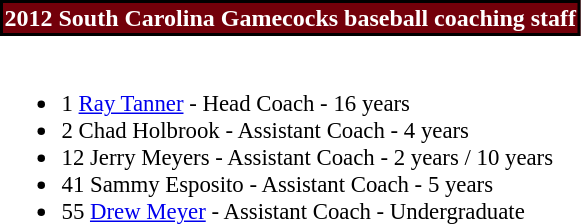<table class="toccolours" style="text-align: left;">
<tr>
<td colspan="9" style="background:#73000A;color:white; border: 2px solid #000000; text-align:center;"><strong>2012 South Carolina Gamecocks baseball coaching staff</strong></td>
</tr>
<tr>
<td style="font-size: 95%;" valign="top"><br><ul><li>1 <a href='#'>Ray Tanner</a> - Head Coach - 16 years</li><li>2  Chad Holbrook - Assistant Coach - 4 years</li><li>12  Jerry Meyers - Assistant Coach - 2 years / 10 years</li><li>41 Sammy Esposito - Assistant Coach - 5 years</li><li>55 <a href='#'>Drew Meyer</a> - Assistant Coach - Undergraduate</li></ul></td>
</tr>
</table>
